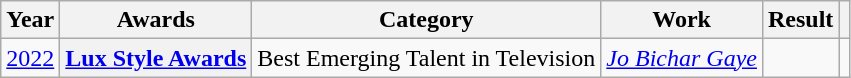<table class="wikitable plainrowheaders">
<tr>
<th scope="col">Year</th>
<th scope="col">Awards</th>
<th scope="col">Category</th>
<th scope="col">Work</th>
<th scope="col">Result</th>
<th scope="col" class="unsortable"></th>
</tr>
<tr>
<td><a href='#'>2022</a></td>
<th scope="row"><a href='#'>Lux Style Awards</a></th>
<td>Best Emerging Talent in Television</td>
<td><em><a href='#'>Jo Bichar Gaye</a></em></td>
<td></td>
<td></td>
</tr>
</table>
